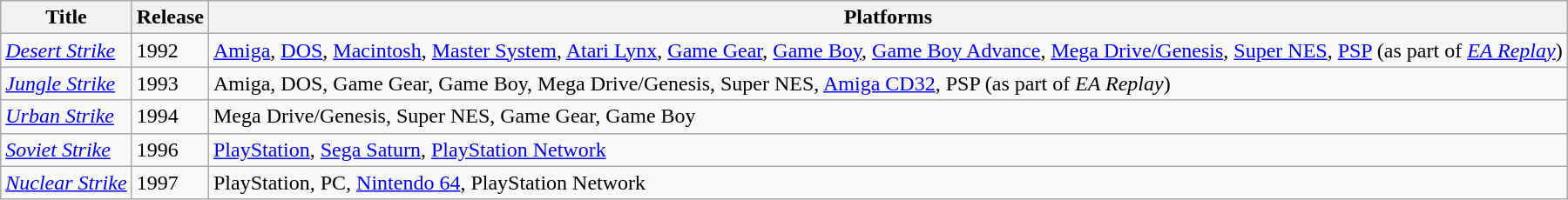<table class="wikitable sortable">
<tr>
<th>Title</th>
<th>Release</th>
<th>Platforms</th>
</tr>
<tr>
<td><em><a href='#'>Desert Strike</a></em></td>
<td>1992</td>
<td><a href='#'>Amiga</a>, <a href='#'>DOS</a>, <a href='#'>Macintosh</a>, <a href='#'>Master System</a>, <a href='#'>Atari Lynx</a>, <a href='#'>Game Gear</a>, <a href='#'>Game Boy</a>, <a href='#'>Game Boy Advance</a>, <a href='#'>Mega Drive/Genesis</a>, <a href='#'>Super NES</a>, <a href='#'>PSP</a> (as part of <em><a href='#'>EA Replay</a></em>)</td>
</tr>
<tr>
<td><em><a href='#'>Jungle Strike</a></em></td>
<td>1993</td>
<td>Amiga, DOS, Game Gear, Game Boy, Mega Drive/Genesis, Super NES, <a href='#'>Amiga CD32</a>, PSP (as part of <em>EA Replay</em>)</td>
</tr>
<tr>
<td><em><a href='#'>Urban Strike</a></em></td>
<td>1994</td>
<td>Mega Drive/Genesis, Super NES, Game Gear, Game Boy</td>
</tr>
<tr>
<td><em><a href='#'>Soviet Strike</a></em></td>
<td>1996</td>
<td><a href='#'>PlayStation</a>, <a href='#'>Sega Saturn</a>, <a href='#'>PlayStation Network</a></td>
</tr>
<tr>
<td><em><a href='#'>Nuclear Strike</a></em></td>
<td>1997</td>
<td>PlayStation, PC, <a href='#'>Nintendo 64</a>, PlayStation Network</td>
</tr>
</table>
